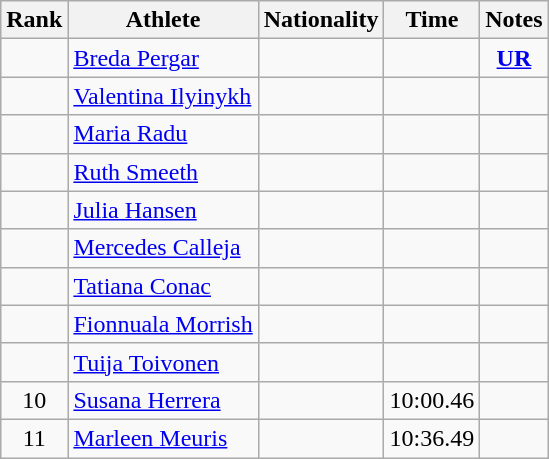<table class="wikitable sortable" style="text-align:center">
<tr>
<th>Rank</th>
<th>Athlete</th>
<th>Nationality</th>
<th>Time</th>
<th>Notes</th>
</tr>
<tr>
<td></td>
<td align=left><a href='#'>Breda Pergar</a></td>
<td align=left></td>
<td></td>
<td><strong><a href='#'>UR</a></strong></td>
</tr>
<tr>
<td></td>
<td align=left><a href='#'>Valentina Ilyinykh</a></td>
<td align=left></td>
<td></td>
<td></td>
</tr>
<tr>
<td></td>
<td align=left><a href='#'>Maria Radu</a></td>
<td align=left></td>
<td></td>
<td></td>
</tr>
<tr>
<td></td>
<td align=left><a href='#'>Ruth Smeeth</a></td>
<td align=left></td>
<td></td>
<td></td>
</tr>
<tr>
<td></td>
<td align=left><a href='#'>Julia Hansen</a></td>
<td align=left></td>
<td></td>
<td></td>
</tr>
<tr>
<td></td>
<td align=left><a href='#'>Mercedes Calleja</a></td>
<td align=left></td>
<td></td>
<td></td>
</tr>
<tr>
<td></td>
<td align=left><a href='#'>Tatiana Conac</a></td>
<td align=left></td>
<td></td>
<td></td>
</tr>
<tr>
<td></td>
<td align=left><a href='#'>Fionnuala Morrish</a></td>
<td align=left></td>
<td></td>
<td></td>
</tr>
<tr>
<td></td>
<td align=left><a href='#'>Tuija Toivonen</a></td>
<td align=left></td>
<td></td>
<td></td>
</tr>
<tr>
<td>10</td>
<td align=left><a href='#'>Susana Herrera</a></td>
<td align=left></td>
<td>10:00.46</td>
<td></td>
</tr>
<tr>
<td>11</td>
<td align=left><a href='#'>Marleen Meuris</a></td>
<td align=left></td>
<td>10:36.49</td>
<td></td>
</tr>
</table>
